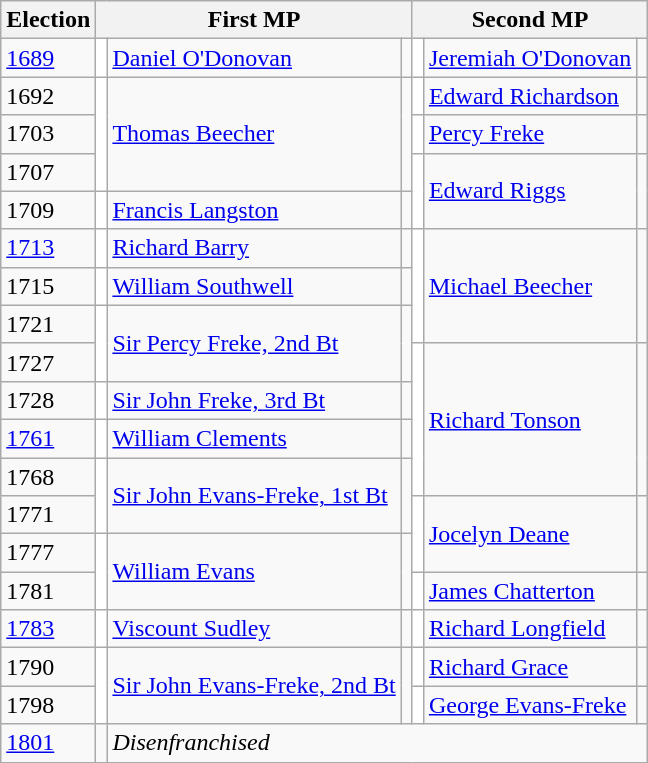<table class="wikitable">
<tr>
<th>Election</th>
<th colspan=3>First MP</th>
<th colspan=3>Second MP</th>
</tr>
<tr>
<td><a href='#'>1689</a></td>
<td style="background-color: white"></td>
<td><a href='#'>Daniel O'Donovan</a></td>
<td></td>
<td style="background-color: white"></td>
<td><a href='#'>Jeremiah O'Donovan</a></td>
<td></td>
</tr>
<tr>
<td>1692</td>
<td rowspan="3" style="background-color: white"></td>
<td rowspan="3"><a href='#'>Thomas Beecher</a></td>
<td rowspan="3"></td>
<td style="background-color: white"></td>
<td><a href='#'>Edward Richardson</a></td>
<td></td>
</tr>
<tr>
<td>1703</td>
<td style="background-color: white"></td>
<td><a href='#'>Percy Freke</a></td>
<td></td>
</tr>
<tr>
<td>1707</td>
<td rowspan="2" style="background-color: white"></td>
<td rowspan="2"><a href='#'>Edward Riggs</a></td>
<td rowspan="2"></td>
</tr>
<tr>
<td>1709</td>
<td style="background-color: white"></td>
<td><a href='#'>Francis Langston</a></td>
<td></td>
</tr>
<tr>
<td><a href='#'>1713</a></td>
<td style="background-color: white"></td>
<td><a href='#'>Richard Barry</a></td>
<td></td>
<td rowspan="3" style="background-color: white"></td>
<td rowspan="3"><a href='#'>Michael Beecher</a></td>
<td rowspan="3"></td>
</tr>
<tr>
<td>1715</td>
<td style="background-color: white"></td>
<td><a href='#'>William Southwell</a></td>
<td></td>
</tr>
<tr>
<td>1721</td>
<td rowspan="2" style="background-color: white"></td>
<td rowspan="2"><a href='#'>Sir Percy Freke, 2nd Bt</a></td>
<td rowspan="2"></td>
</tr>
<tr>
<td>1727</td>
<td rowspan="4" style="background-color: white"></td>
<td rowspan="4"><a href='#'>Richard Tonson</a></td>
<td rowspan="4"></td>
</tr>
<tr>
<td>1728</td>
<td style="background-color: white"></td>
<td><a href='#'>Sir John Freke, 3rd Bt</a></td>
<td></td>
</tr>
<tr>
<td><a href='#'>1761</a></td>
<td style="background-color: white"></td>
<td><a href='#'>William Clements</a></td>
<td></td>
</tr>
<tr>
<td>1768</td>
<td rowspan="2" style="background-color: white"></td>
<td rowspan="2"><a href='#'>Sir John Evans-Freke, 1st Bt</a></td>
<td rowspan="2"></td>
</tr>
<tr>
<td>1771</td>
<td rowspan="2" style="background-color: white"></td>
<td rowspan="2"><a href='#'>Jocelyn Deane</a></td>
<td rowspan="2"></td>
</tr>
<tr>
<td>1777</td>
<td rowspan="2" style="background-color: white"></td>
<td rowspan="2"><a href='#'>William Evans</a></td>
<td rowspan="2"></td>
</tr>
<tr>
<td>1781</td>
<td style="background-color: white"></td>
<td><a href='#'>James Chatterton</a></td>
<td></td>
</tr>
<tr>
<td><a href='#'>1783</a></td>
<td style="background-color: white"></td>
<td><a href='#'>Viscount Sudley</a></td>
<td></td>
<td style="background-color: white"></td>
<td><a href='#'>Richard Longfield</a></td>
<td></td>
</tr>
<tr>
<td>1790</td>
<td rowspan="2" style="background-color: white"></td>
<td rowspan="2"><a href='#'>Sir John Evans-Freke, 2nd Bt</a></td>
<td rowspan="2"></td>
<td style="background-color: white"></td>
<td><a href='#'>Richard Grace</a></td>
<td></td>
</tr>
<tr>
<td>1798</td>
<td style="background-color: white"></td>
<td><a href='#'>George Evans-Freke</a></td>
<td></td>
</tr>
<tr>
<td><a href='#'>1801</a></td>
<td></td>
<td colspan="5"><em>Disenfranchised</em></td>
</tr>
</table>
